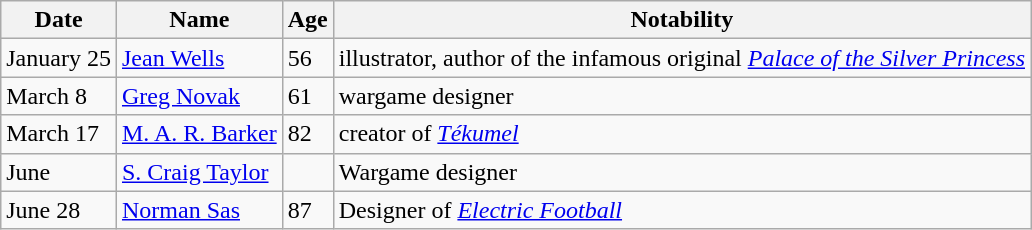<table class="wikitable">
<tr>
<th>Date</th>
<th>Name</th>
<th>Age</th>
<th>Notability</th>
</tr>
<tr>
<td>January 25</td>
<td><a href='#'>Jean Wells</a></td>
<td>56</td>
<td>illustrator, author of the infamous original <em><a href='#'>Palace of the Silver Princess</a></em></td>
</tr>
<tr>
<td>March 8</td>
<td><a href='#'>Greg Novak</a></td>
<td>61</td>
<td>wargame designer</td>
</tr>
<tr>
<td>March 17</td>
<td><a href='#'>M. A. R. Barker</a></td>
<td>82</td>
<td>creator of <em><a href='#'>Tékumel</a></em></td>
</tr>
<tr>
<td>June</td>
<td><a href='#'>S. Craig Taylor</a></td>
<td></td>
<td>Wargame designer</td>
</tr>
<tr>
<td>June 28</td>
<td><a href='#'>Norman Sas</a></td>
<td>87</td>
<td>Designer of <em><a href='#'>Electric Football</a></em></td>
</tr>
</table>
